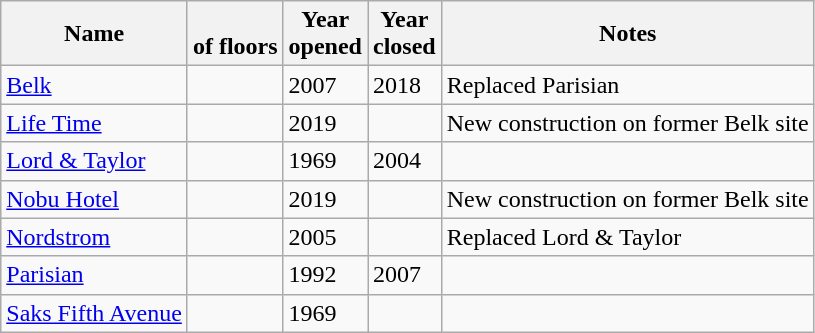<table class="wikitable sortable">
<tr>
<th>Name</th>
<th><br>of floors</th>
<th>Year<br>opened</th>
<th>Year<br>closed</th>
<th class="unsortable">Notes</th>
</tr>
<tr>
<td><a href='#'>Belk</a></td>
<td></td>
<td>2007</td>
<td>2018</td>
<td>Replaced Parisian</td>
</tr>
<tr>
<td><a href='#'>Life Time</a></td>
<td></td>
<td>2019</td>
<td></td>
<td>New construction on former Belk site</td>
</tr>
<tr>
<td><a href='#'>Lord & Taylor</a></td>
<td></td>
<td>1969</td>
<td>2004</td>
<td></td>
</tr>
<tr>
<td><a href='#'>Nobu Hotel</a></td>
<td></td>
<td>2019</td>
<td></td>
<td>New construction on former Belk site</td>
</tr>
<tr>
<td><a href='#'>Nordstrom</a></td>
<td></td>
<td>2005</td>
<td></td>
<td>Replaced Lord & Taylor</td>
</tr>
<tr>
<td><a href='#'>Parisian</a></td>
<td></td>
<td>1992</td>
<td>2007</td>
<td></td>
</tr>
<tr>
<td><a href='#'>Saks Fifth Avenue</a></td>
<td></td>
<td>1969</td>
<td></td>
<td></td>
</tr>
</table>
